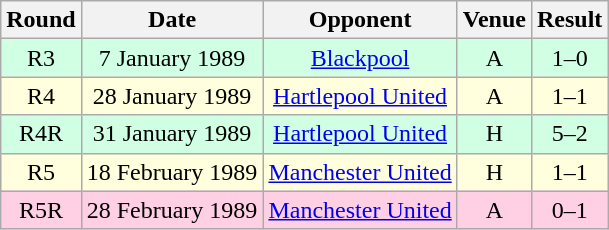<table class="wikitable" style="text-align:center">
<tr>
<th>Round</th>
<th>Date</th>
<th>Opponent</th>
<th>Venue</th>
<th>Result</th>
</tr>
<tr style="background-color: #d0ffe3;">
<td>R3</td>
<td>7 January 1989</td>
<td><a href='#'>Blackpool</a></td>
<td>A</td>
<td>1–0</td>
</tr>
<tr style="background-color: #ffffdd;">
<td>R4</td>
<td>28 January 1989</td>
<td><a href='#'>Hartlepool United</a></td>
<td>A</td>
<td>1–1</td>
</tr>
<tr style="background-color: #d0ffe3;">
<td>R4R</td>
<td>31 January 1989</td>
<td><a href='#'>Hartlepool United</a></td>
<td>H</td>
<td>5–2</td>
</tr>
<tr style="background-color: #ffffdd;">
<td>R5</td>
<td>18 February 1989</td>
<td><a href='#'>Manchester United</a></td>
<td>H</td>
<td>1–1</td>
</tr>
<tr style="background-color: #ffd0e3;">
<td>R5R</td>
<td>28 February 1989</td>
<td><a href='#'>Manchester United</a></td>
<td>A</td>
<td>0–1</td>
</tr>
</table>
